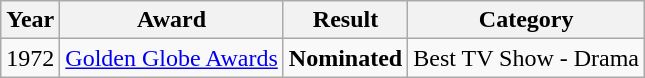<table class="wikitable">
<tr>
<th>Year</th>
<th>Award</th>
<th>Result</th>
<th>Category</th>
</tr>
<tr>
<td>1972</td>
<td><a href='#'>Golden Globe Awards</a></td>
<td><strong>Nominated</strong></td>
<td>Best TV Show - Drama</td>
</tr>
</table>
